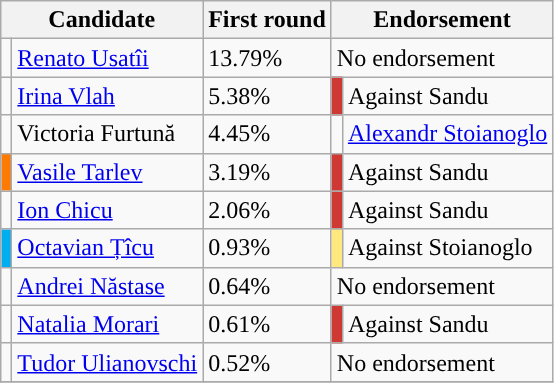<table class="wikitable">
<tr>
<th colspan="2">Candidate</th>
<th>First round</th>
<th colspan="2">Endorsement</th>
</tr>
<tr>
<td style="background-color: "></td>
<td><a href='#'>Renato Usatîi</a></td>
<td>13.79%</td>
<td colspan="2">No endorsement</td>
</tr>
<tr>
<td style="background-color: "></td>
<td><a href='#'>Irina Vlah</a></td>
<td>5.38%</td>
<td style="background-color: #ce3a33;"></td>
<td>Against Sandu</td>
</tr>
<tr>
<td style="background-color: "></td>
<td>Victoria Furtună</td>
<td>4.45%</td>
<td style="background-color: "></td>
<td><a href='#'>Alexandr Stoianoglo</a></td>
</tr>
<tr>
<td style="background-color: #FF7A03;"></td>
<td><a href='#'>Vasile Tarlev</a></td>
<td>3.19%</td>
<td style="background-color: #ce3a33;"></td>
<td>Against Sandu</td>
</tr>
<tr>
<td style="background-color: "></td>
<td><a href='#'>Ion Chicu</a></td>
<td>2.06%</td>
<td style="background-color: #ce3a33;"></td>
<td>Against Sandu</td>
</tr>
<tr>
<td style="background-color: #00ADF1;"></td>
<td><a href='#'>Octavian Țîcu</a></td>
<td>0.93%</td>
<td style="background-color: #FFE97F;"></td>
<td>Against Stoianoglo</td>
</tr>
<tr>
<td style="background-color: "></td>
<td><a href='#'>Andrei Năstase</a></td>
<td>0.64%</td>
<td colspan="2">No endorsement</td>
</tr>
<tr>
<td style="background-color: "></td>
<td><a href='#'>Natalia Morari</a></td>
<td>0.61%</td>
<td style="background-color: #ce3a33;"></td>
<td>Against Sandu</td>
</tr>
<tr>
<td style="background-color: "></td>
<td><a href='#'>Tudor Ulianovschi</a></td>
<td>0.52%</td>
<td colspan="2">No endorsement</td>
</tr>
<tr>
</tr>
</table>
